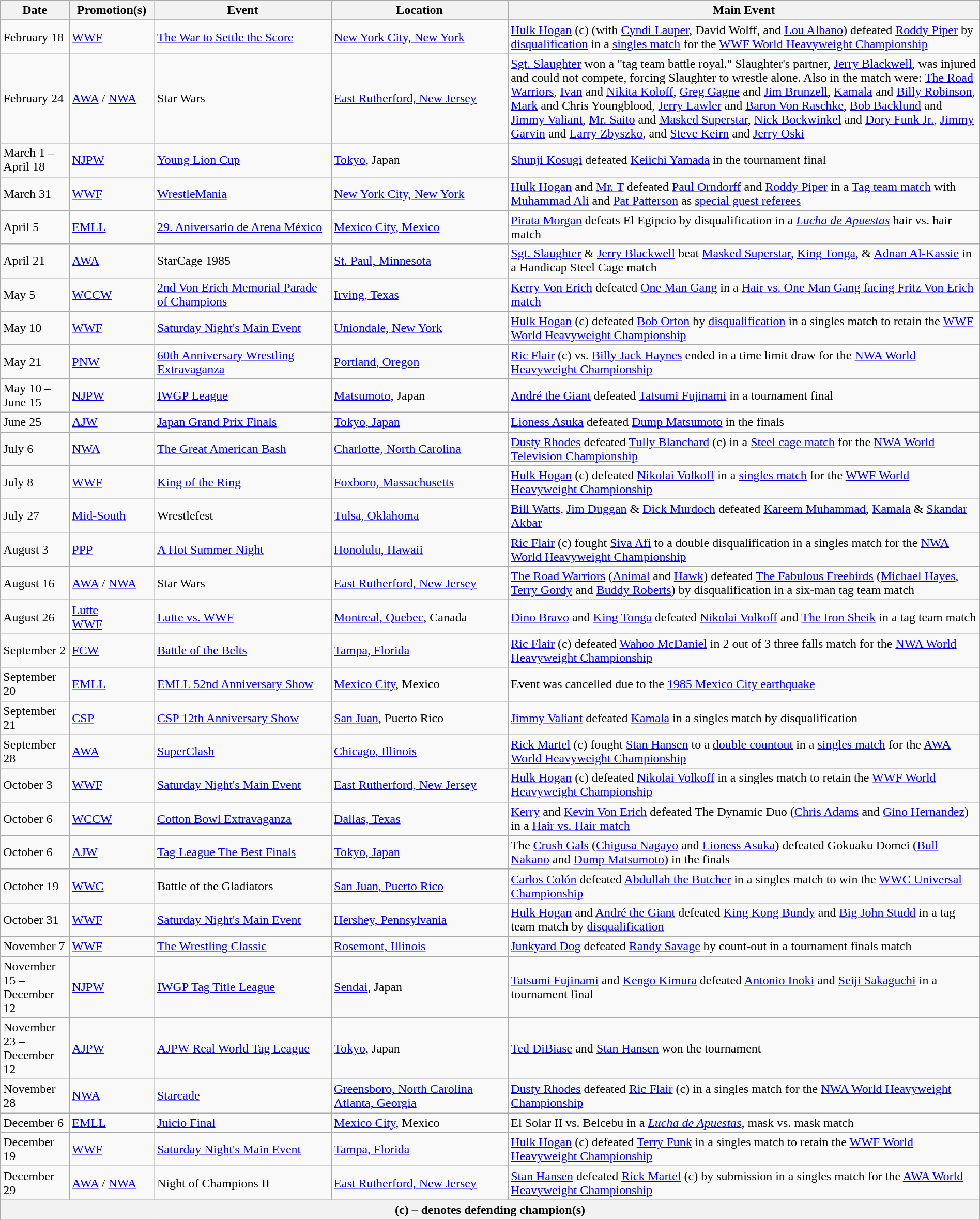<table class="wikitable" style="width:100%;">
<tr>
<th width="5%">Date</th>
<th width="5%">Promotion(s)</th>
<th style="width:15%;">Event</th>
<th style="width:15%;">Location</th>
<th style="width:40%;">Main Event</th>
</tr>
<tr style="width:20%;" |Notes>
</tr>
<tr>
<td>February 18</td>
<td><a href='#'>WWF</a></td>
<td><a href='#'>The War to Settle the Score</a></td>
<td><a href='#'>New York City, New York</a></td>
<td><a href='#'>Hulk Hogan</a> (c) (with <a href='#'>Cyndi Lauper</a>, David Wolff, and <a href='#'>Lou Albano</a>) defeated <a href='#'>Roddy Piper</a> by <a href='#'>disqualification</a> in a <a href='#'>singles match</a> for the <a href='#'>WWF World Heavyweight Championship</a></td>
</tr>
<tr>
<td>February 24</td>
<td><a href='#'>AWA</a> / <a href='#'>NWA</a></td>
<td>Star Wars</td>
<td><a href='#'>East Rutherford, New Jersey</a></td>
<td><a href='#'>Sgt. Slaughter</a> won a "tag team battle royal." Slaughter's partner, <a href='#'>Jerry Blackwell</a>, was injured and could not compete, forcing Slaughter to wrestle alone. Also in the match were: <a href='#'>The Road Warriors</a>, <a href='#'>Ivan</a> and <a href='#'>Nikita Koloff</a>, <a href='#'>Greg Gagne</a> and <a href='#'>Jim Brunzell</a>, <a href='#'>Kamala</a> and <a href='#'>Billy Robinson</a>, <a href='#'>Mark</a> and Chris Youngblood, <a href='#'>Jerry Lawler</a> and <a href='#'>Baron Von Raschke</a>, <a href='#'>Bob Backlund</a> and <a href='#'>Jimmy Valiant</a>, <a href='#'>Mr. Saito</a> and <a href='#'>Masked Superstar</a>, <a href='#'>Nick Bockwinkel</a> and <a href='#'>Dory Funk Jr.</a>, <a href='#'>Jimmy Garvin</a> and <a href='#'>Larry Zbyszko</a>, and <a href='#'>Steve Keirn</a> and <a href='#'>Jerry Oski</a></td>
</tr>
<tr>
<td>March 1 – April 18</td>
<td><a href='#'>NJPW</a></td>
<td><a href='#'>Young Lion Cup</a></td>
<td><a href='#'>Tokyo</a>, Japan</td>
<td><a href='#'>Shunji Kosugi</a> defeated <a href='#'>Keiichi Yamada</a> in the tournament final</td>
</tr>
<tr>
<td>March 31</td>
<td><a href='#'>WWF</a></td>
<td><a href='#'>WrestleMania</a></td>
<td><a href='#'>New York City, New York</a></td>
<td><a href='#'>Hulk Hogan</a> and <a href='#'>Mr. T</a>  defeated <a href='#'>Paul Orndorff</a> and <a href='#'>Roddy Piper</a> in a <a href='#'>Tag team match</a> with <a href='#'>Muhammad Ali</a> and <a href='#'>Pat Patterson</a> as <a href='#'>special guest referees</a></td>
</tr>
<tr>
<td>April 5</td>
<td><a href='#'>EMLL</a></td>
<td><a href='#'>29. Aniversario de Arena México</a></td>
<td><a href='#'>Mexico City, Mexico</a></td>
<td><a href='#'>Pirata Morgan</a> defeats El Egipcio by disqualification in a <em><a href='#'>Lucha de Apuestas</a></em> hair vs. hair match</td>
</tr>
<tr>
<td>April 21</td>
<td><a href='#'>AWA</a></td>
<td>StarCage 1985</td>
<td><a href='#'>St. Paul, Minnesota</a></td>
<td><a href='#'>Sgt. Slaughter</a> & <a href='#'>Jerry Blackwell</a> beat <a href='#'>Masked Superstar</a>, <a href='#'>King Tonga</a>, & <a href='#'>Adnan Al-Kassie</a> in a Handicap Steel Cage match</td>
</tr>
<tr>
<td>May 5</td>
<td><a href='#'>WCCW</a></td>
<td><a href='#'>2nd Von Erich Memorial Parade of Champions</a></td>
<td><a href='#'>Irving, Texas</a></td>
<td><a href='#'>Kerry Von Erich</a> defeated <a href='#'>One Man Gang</a> in a <a href='#'>Hair vs. One Man Gang facing Fritz Von Erich match</a></td>
</tr>
<tr>
<td>May 10</td>
<td><a href='#'>WWF</a></td>
<td><a href='#'>Saturday Night's Main Event</a></td>
<td><a href='#'>Uniondale, New York</a></td>
<td><a href='#'>Hulk Hogan</a> (c) defeated <a href='#'>Bob Orton</a> by <a href='#'>disqualification</a> in a singles match to retain the <a href='#'>WWF World Heavyweight Championship</a></td>
</tr>
<tr>
<td>May 21</td>
<td><a href='#'>PNW</a></td>
<td><a href='#'>60th Anniversary Wrestling Extravaganza</a></td>
<td><a href='#'>Portland, Oregon</a></td>
<td><a href='#'>Ric Flair</a> (c) vs. <a href='#'>Billy Jack Haynes</a> ended in a time limit draw for the <a href='#'>NWA World Heavyweight Championship</a></td>
</tr>
<tr>
<td>May 10 – June 15</td>
<td><a href='#'>NJPW</a></td>
<td><a href='#'>IWGP League</a></td>
<td><a href='#'>Matsumoto</a>, Japan</td>
<td><a href='#'>André the Giant</a> defeated <a href='#'>Tatsumi Fujinami</a> in a tournament final</td>
</tr>
<tr>
<td>June 25</td>
<td><a href='#'>AJW</a></td>
<td><a href='#'>Japan Grand Prix Finals</a></td>
<td><a href='#'>Tokyo, Japan</a></td>
<td><a href='#'>Lioness Asuka</a> defeated <a href='#'>Dump Matsumoto</a> in the finals</td>
</tr>
<tr>
<td>July 6</td>
<td><a href='#'>NWA</a></td>
<td><a href='#'>The Great American Bash</a></td>
<td><a href='#'>Charlotte, North Carolina</a></td>
<td><a href='#'>Dusty Rhodes</a> defeated <a href='#'>Tully Blanchard</a> (c) in a <a href='#'>Steel cage match</a> for the <a href='#'>NWA World Television Championship</a></td>
</tr>
<tr>
<td>July 8</td>
<td><a href='#'>WWF</a></td>
<td><a href='#'>King of the Ring</a></td>
<td><a href='#'>Foxboro, Massachusetts</a></td>
<td><a href='#'>Hulk Hogan</a> (c) defeated <a href='#'>Nikolai Volkoff</a> in a <a href='#'>singles match</a> for the <a href='#'>WWF World Heavyweight Championship</a></td>
</tr>
<tr>
<td>July 27</td>
<td><a href='#'>Mid-South</a></td>
<td>Wrestlefest</td>
<td><a href='#'>Tulsa, Oklahoma</a></td>
<td><a href='#'>Bill Watts</a>, <a href='#'>Jim Duggan</a> & <a href='#'>Dick Murdoch</a> defeated <a href='#'>Kareem Muhammad</a>, <a href='#'>Kamala</a> & <a href='#'>Skandar Akbar</a></td>
</tr>
<tr>
<td>August 3</td>
<td><a href='#'>PPP</a></td>
<td><a href='#'>A Hot Summer Night</a></td>
<td><a href='#'>Honolulu, Hawaii</a></td>
<td><a href='#'>Ric Flair</a> (c) fought <a href='#'>Siva Afi</a> to a double disqualification in a singles match for the <a href='#'>NWA World Heavyweight Championship</a></td>
</tr>
<tr>
<td>August 16</td>
<td><a href='#'>AWA</a> / <a href='#'>NWA</a></td>
<td>Star Wars</td>
<td><a href='#'>East Rutherford, New Jersey</a></td>
<td><a href='#'>The Road Warriors</a> (<a href='#'>Animal</a> and <a href='#'>Hawk</a>) defeated <a href='#'>The Fabulous Freebirds</a> (<a href='#'>Michael Hayes</a>, <a href='#'>Terry Gordy</a> and <a href='#'>Buddy Roberts</a>) by disqualification in a six-man tag team match</td>
</tr>
<tr>
<td>August 26</td>
<td><a href='#'>Lutte</a><br> <a href='#'>WWF</a></td>
<td><a href='#'>Lutte vs. WWF</a></td>
<td><a href='#'>Montreal, Quebec</a>, Canada</td>
<td><a href='#'>Dino Bravo</a> and <a href='#'>King Tonga</a> defeated <a href='#'>Nikolai Volkoff</a> and <a href='#'>The Iron Sheik</a> in a tag team match</td>
</tr>
<tr>
<td>September 2</td>
<td><a href='#'>FCW</a></td>
<td><a href='#'>Battle of the Belts</a></td>
<td><a href='#'>Tampa, Florida</a></td>
<td><a href='#'>Ric Flair</a> (c) defeated <a href='#'>Wahoo McDaniel</a> in 2 out of 3 three falls match for the <a href='#'>NWA World Heavyweight Championship</a></td>
</tr>
<tr>
<td>September 20</td>
<td><a href='#'>EMLL</a></td>
<td><a href='#'>EMLL 52nd Anniversary Show</a></td>
<td><a href='#'>Mexico City</a>, Mexico</td>
<td>Event was cancelled due to the <a href='#'>1985 Mexico City earthquake</a></td>
</tr>
<tr>
<td>September 21</td>
<td><a href='#'>CSP</a></td>
<td><a href='#'>CSP 12th Anniversary Show</a></td>
<td><a href='#'>San Juan</a>, Puerto Rico</td>
<td><a href='#'>Jimmy Valiant</a> defeated <a href='#'>Kamala</a> in a singles match by disqualification</td>
</tr>
<tr>
<td>September 28</td>
<td><a href='#'>AWA</a></td>
<td><a href='#'>SuperClash</a></td>
<td><a href='#'>Chicago, Illinois</a></td>
<td><a href='#'>Rick Martel</a> (c) fought <a href='#'>Stan Hansen</a> to a <a href='#'>double countout</a> in a <a href='#'>singles match</a> for the <a href='#'>AWA World Heavyweight Championship</a></td>
</tr>
<tr>
<td>October 3</td>
<td><a href='#'>WWF</a></td>
<td><a href='#'>Saturday Night's Main Event</a></td>
<td><a href='#'>East Rutherford, New Jersey</a></td>
<td><a href='#'>Hulk Hogan</a> (c) defeated <a href='#'>Nikolai Volkoff</a> in a singles match to retain the <a href='#'>WWF World Heavyweight Championship</a></td>
</tr>
<tr>
<td>October 6</td>
<td><a href='#'>WCCW</a></td>
<td><a href='#'>Cotton Bowl Extravaganza</a></td>
<td><a href='#'>Dallas, Texas</a></td>
<td><a href='#'>Kerry</a> and <a href='#'>Kevin Von Erich</a> defeated The Dynamic Duo (<a href='#'>Chris Adams</a> and <a href='#'>Gino Hernandez</a>) in a <a href='#'>Hair vs. Hair match</a></td>
</tr>
<tr>
<td>October 6</td>
<td><a href='#'>AJW</a></td>
<td><a href='#'>Tag League The Best Finals</a></td>
<td><a href='#'>Tokyo, Japan</a></td>
<td>The <a href='#'>Crush Gals</a> (<a href='#'>Chigusa Nagayo</a> and <a href='#'>Lioness Asuka</a>) defeated Gokuaku Domei (<a href='#'>Bull Nakano</a> and <a href='#'>Dump Matsumoto</a>) in the finals</td>
</tr>
<tr>
<td>October 19</td>
<td><a href='#'>WWC</a></td>
<td>Battle of the Gladiators</td>
<td><a href='#'>San Juan, Puerto Rico</a></td>
<td><a href='#'>Carlos Colón</a> defeated <a href='#'>Abdullah the Butcher</a> in a singles match to win the <a href='#'>WWC Universal Championship</a></td>
</tr>
<tr>
<td>October 31</td>
<td><a href='#'>WWF</a></td>
<td><a href='#'>Saturday Night's Main Event</a></td>
<td><a href='#'>Hershey, Pennsylvania</a></td>
<td><a href='#'>Hulk Hogan</a> and <a href='#'>André the Giant</a> defeated <a href='#'>King Kong Bundy</a> and <a href='#'>Big John Studd</a> in a tag team match by <a href='#'>disqualification</a></td>
</tr>
<tr>
<td>November 7</td>
<td><a href='#'>WWF</a></td>
<td><a href='#'>The Wrestling Classic</a></td>
<td><a href='#'>Rosemont, Illinois</a></td>
<td><a href='#'>Junkyard Dog</a> defeated <a href='#'>Randy Savage</a> by count-out in a tournament finals match</td>
</tr>
<tr>
<td>November 15 – December 12</td>
<td><a href='#'>NJPW</a></td>
<td><a href='#'>IWGP Tag Title League</a></td>
<td><a href='#'>Sendai</a>, Japan</td>
<td><a href='#'>Tatsumi Fujinami</a> and <a href='#'>Kengo Kimura</a> defeated <a href='#'>Antonio Inoki</a> and <a href='#'>Seiji Sakaguchi</a> in a tournament final</td>
</tr>
<tr>
<td>November 23 – December 12</td>
<td><a href='#'>AJPW</a></td>
<td><a href='#'>AJPW Real World Tag League</a></td>
<td><a href='#'>Tokyo</a>, Japan</td>
<td><a href='#'>Ted DiBiase</a> and <a href='#'>Stan Hansen</a> won the tournament</td>
</tr>
<tr>
<td>November 28</td>
<td><a href='#'>NWA</a></td>
<td><a href='#'>Starcade</a></td>
<td><a href='#'>Greensboro, North Carolina</a><br><a href='#'>Atlanta, Georgia</a></td>
<td><a href='#'>Dusty Rhodes</a> defeated <a href='#'>Ric Flair</a> (c) in a singles match for the <a href='#'>NWA World Heavyweight Championship</a></td>
</tr>
<tr>
<td>December 6</td>
<td><a href='#'>EMLL</a></td>
<td><a href='#'>Juicio Final</a></td>
<td><a href='#'>Mexico City</a>, Mexico</td>
<td>El Solar II vs. Belcebu in a <em><a href='#'>Lucha de Apuestas</a></em>, mask vs. mask match</td>
</tr>
<tr>
<td>December 19</td>
<td><a href='#'>WWF</a></td>
<td><a href='#'>Saturday Night's Main Event</a></td>
<td><a href='#'>Tampa, Florida</a></td>
<td><a href='#'>Hulk Hogan</a> (c) defeated <a href='#'>Terry Funk</a> in a singles match to retain the <a href='#'>WWF World Heavyweight Championship</a></td>
</tr>
<tr>
<td>December 29</td>
<td><a href='#'>AWA</a> / <a href='#'>NWA</a></td>
<td>Night of Champions II</td>
<td><a href='#'>East Rutherford, New Jersey</a></td>
<td><a href='#'>Stan Hansen</a> defeated <a href='#'>Rick Martel</a> (c) by submission in a singles match for the <a href='#'>AWA World Heavyweight Championship</a></td>
</tr>
<tr>
<th colspan="5">(c) – denotes defending champion(s)</th>
</tr>
</table>
